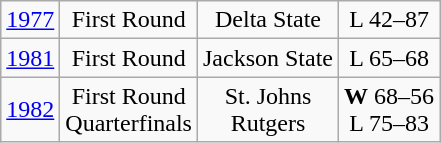<table class="wikitable">
<tr align="center">
<td><a href='#'>1977</a></td>
<td>First Round</td>
<td>Delta State</td>
<td>L 42–87</td>
</tr>
<tr align="center">
<td><a href='#'>1981</a></td>
<td>First Round</td>
<td>Jackson State</td>
<td>L 65–68</td>
</tr>
<tr align="center">
<td><a href='#'>1982</a></td>
<td>First Round<br>Quarterfinals</td>
<td>St. Johns<br>Rutgers</td>
<td><strong>W</strong> 68–56<br>L 75–83</td>
</tr>
</table>
